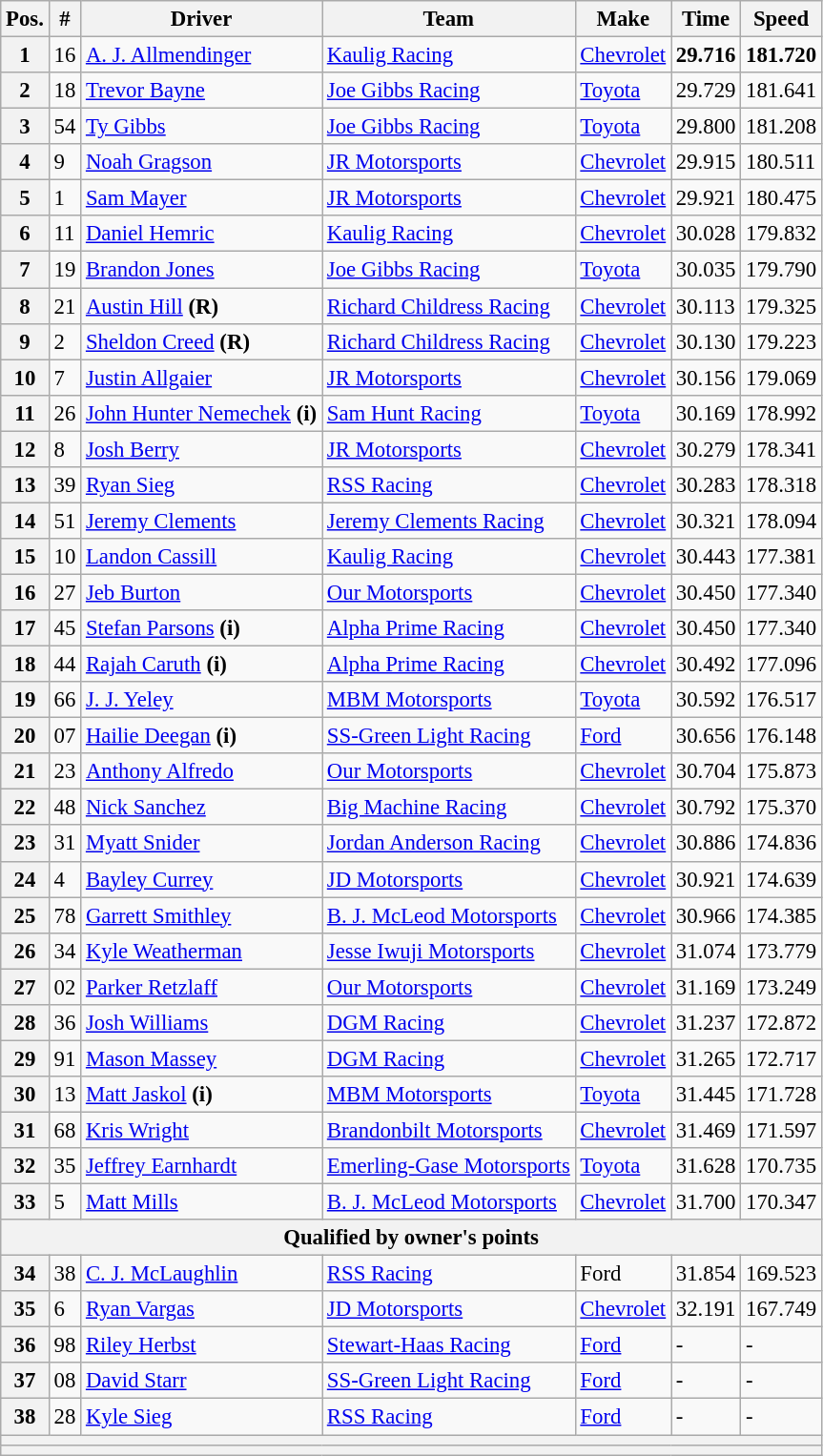<table class="wikitable" style="font-size:95%">
<tr>
<th>Pos.</th>
<th>#</th>
<th>Driver</th>
<th>Team</th>
<th>Make</th>
<th>Time</th>
<th>Speed</th>
</tr>
<tr>
<th>1</th>
<td>16</td>
<td><a href='#'>A. J. Allmendinger</a></td>
<td><a href='#'>Kaulig Racing</a></td>
<td><a href='#'>Chevrolet</a></td>
<td><strong>29.716</strong></td>
<td><strong>181.720</strong></td>
</tr>
<tr>
<th>2</th>
<td>18</td>
<td><a href='#'>Trevor Bayne</a></td>
<td><a href='#'>Joe Gibbs Racing</a></td>
<td><a href='#'>Toyota</a></td>
<td>29.729</td>
<td>181.641</td>
</tr>
<tr>
<th>3</th>
<td>54</td>
<td><a href='#'>Ty Gibbs</a></td>
<td><a href='#'>Joe Gibbs Racing</a></td>
<td><a href='#'>Toyota</a></td>
<td>29.800</td>
<td>181.208</td>
</tr>
<tr>
<th>4</th>
<td>9</td>
<td><a href='#'>Noah Gragson</a></td>
<td><a href='#'>JR Motorsports</a></td>
<td><a href='#'>Chevrolet</a></td>
<td>29.915</td>
<td>180.511</td>
</tr>
<tr>
<th>5</th>
<td>1</td>
<td><a href='#'>Sam Mayer</a></td>
<td><a href='#'>JR Motorsports</a></td>
<td><a href='#'>Chevrolet</a></td>
<td>29.921</td>
<td>180.475</td>
</tr>
<tr>
<th>6</th>
<td>11</td>
<td><a href='#'>Daniel Hemric</a></td>
<td><a href='#'>Kaulig Racing</a></td>
<td><a href='#'>Chevrolet</a></td>
<td>30.028</td>
<td>179.832</td>
</tr>
<tr>
<th>7</th>
<td>19</td>
<td><a href='#'>Brandon Jones</a></td>
<td><a href='#'>Joe Gibbs Racing</a></td>
<td><a href='#'>Toyota</a></td>
<td>30.035</td>
<td>179.790</td>
</tr>
<tr>
<th>8</th>
<td>21</td>
<td><a href='#'>Austin Hill</a> <strong>(R)</strong></td>
<td><a href='#'>Richard Childress Racing</a></td>
<td><a href='#'>Chevrolet</a></td>
<td>30.113</td>
<td>179.325</td>
</tr>
<tr>
<th>9</th>
<td>2</td>
<td><a href='#'>Sheldon Creed</a> <strong>(R)</strong></td>
<td><a href='#'>Richard Childress Racing</a></td>
<td><a href='#'>Chevrolet</a></td>
<td>30.130</td>
<td>179.223</td>
</tr>
<tr>
<th>10</th>
<td>7</td>
<td><a href='#'>Justin Allgaier</a></td>
<td><a href='#'>JR Motorsports</a></td>
<td><a href='#'>Chevrolet</a></td>
<td>30.156</td>
<td>179.069</td>
</tr>
<tr>
<th>11</th>
<td>26</td>
<td><a href='#'>John Hunter Nemechek</a> <strong>(i)</strong></td>
<td><a href='#'>Sam Hunt Racing</a></td>
<td><a href='#'>Toyota</a></td>
<td>30.169</td>
<td>178.992</td>
</tr>
<tr>
<th>12</th>
<td>8</td>
<td><a href='#'>Josh Berry</a></td>
<td><a href='#'>JR Motorsports</a></td>
<td><a href='#'>Chevrolet</a></td>
<td>30.279</td>
<td>178.341</td>
</tr>
<tr>
<th>13</th>
<td>39</td>
<td><a href='#'>Ryan Sieg</a></td>
<td><a href='#'>RSS Racing</a></td>
<td><a href='#'>Chevrolet</a></td>
<td>30.283</td>
<td>178.318</td>
</tr>
<tr>
<th>14</th>
<td>51</td>
<td><a href='#'>Jeremy Clements</a></td>
<td><a href='#'>Jeremy Clements Racing</a></td>
<td><a href='#'>Chevrolet</a></td>
<td>30.321</td>
<td>178.094</td>
</tr>
<tr>
<th>15</th>
<td>10</td>
<td><a href='#'>Landon Cassill</a></td>
<td><a href='#'>Kaulig Racing</a></td>
<td><a href='#'>Chevrolet</a></td>
<td>30.443</td>
<td>177.381</td>
</tr>
<tr>
<th>16</th>
<td>27</td>
<td><a href='#'>Jeb Burton</a></td>
<td><a href='#'>Our Motorsports</a></td>
<td><a href='#'>Chevrolet</a></td>
<td>30.450</td>
<td>177.340</td>
</tr>
<tr>
<th>17</th>
<td>45</td>
<td><a href='#'>Stefan Parsons</a> <strong>(i)</strong></td>
<td><a href='#'>Alpha Prime Racing</a></td>
<td><a href='#'>Chevrolet</a></td>
<td>30.450</td>
<td>177.340</td>
</tr>
<tr>
<th>18</th>
<td>44</td>
<td><a href='#'>Rajah Caruth</a> <strong>(i)</strong></td>
<td><a href='#'>Alpha Prime Racing</a></td>
<td><a href='#'>Chevrolet</a></td>
<td>30.492</td>
<td>177.096</td>
</tr>
<tr>
<th>19</th>
<td>66</td>
<td><a href='#'>J. J. Yeley</a></td>
<td><a href='#'>MBM Motorsports</a></td>
<td><a href='#'>Toyota</a></td>
<td>30.592</td>
<td>176.517</td>
</tr>
<tr>
<th>20</th>
<td>07</td>
<td><a href='#'>Hailie Deegan</a> <strong>(i)</strong></td>
<td><a href='#'>SS-Green Light Racing</a></td>
<td><a href='#'>Ford</a></td>
<td>30.656</td>
<td>176.148</td>
</tr>
<tr>
<th>21</th>
<td>23</td>
<td><a href='#'>Anthony Alfredo</a></td>
<td><a href='#'>Our Motorsports</a></td>
<td><a href='#'>Chevrolet</a></td>
<td>30.704</td>
<td>175.873</td>
</tr>
<tr>
<th>22</th>
<td>48</td>
<td><a href='#'>Nick Sanchez</a></td>
<td><a href='#'>Big Machine Racing</a></td>
<td><a href='#'>Chevrolet</a></td>
<td>30.792</td>
<td>175.370</td>
</tr>
<tr>
<th>23</th>
<td>31</td>
<td><a href='#'>Myatt Snider</a></td>
<td><a href='#'>Jordan Anderson Racing</a></td>
<td><a href='#'>Chevrolet</a></td>
<td>30.886</td>
<td>174.836</td>
</tr>
<tr>
<th>24</th>
<td>4</td>
<td><a href='#'>Bayley Currey</a></td>
<td><a href='#'>JD Motorsports</a></td>
<td><a href='#'>Chevrolet</a></td>
<td>30.921</td>
<td>174.639</td>
</tr>
<tr>
<th>25</th>
<td>78</td>
<td><a href='#'>Garrett Smithley</a></td>
<td><a href='#'>B. J. McLeod Motorsports</a></td>
<td><a href='#'>Chevrolet</a></td>
<td>30.966</td>
<td>174.385</td>
</tr>
<tr>
<th>26</th>
<td>34</td>
<td><a href='#'>Kyle Weatherman</a></td>
<td><a href='#'>Jesse Iwuji Motorsports</a></td>
<td><a href='#'>Chevrolet</a></td>
<td>31.074</td>
<td>173.779</td>
</tr>
<tr>
<th>27</th>
<td>02</td>
<td><a href='#'>Parker Retzlaff</a></td>
<td><a href='#'>Our Motorsports</a></td>
<td><a href='#'>Chevrolet</a></td>
<td>31.169</td>
<td>173.249</td>
</tr>
<tr>
<th>28</th>
<td>36</td>
<td><a href='#'>Josh Williams</a></td>
<td><a href='#'>DGM Racing</a></td>
<td><a href='#'>Chevrolet</a></td>
<td>31.237</td>
<td>172.872</td>
</tr>
<tr>
<th>29</th>
<td>91</td>
<td><a href='#'>Mason Massey</a></td>
<td><a href='#'>DGM Racing</a></td>
<td><a href='#'>Chevrolet</a></td>
<td>31.265</td>
<td>172.717</td>
</tr>
<tr>
<th>30</th>
<td>13</td>
<td><a href='#'>Matt Jaskol</a> <strong>(i)</strong></td>
<td><a href='#'>MBM Motorsports</a></td>
<td><a href='#'>Toyota</a></td>
<td>31.445</td>
<td>171.728</td>
</tr>
<tr>
<th>31</th>
<td>68</td>
<td><a href='#'>Kris Wright</a></td>
<td><a href='#'>Brandonbilt Motorsports</a></td>
<td><a href='#'>Chevrolet</a></td>
<td>31.469</td>
<td>171.597</td>
</tr>
<tr>
<th>32</th>
<td>35</td>
<td><a href='#'>Jeffrey Earnhardt</a></td>
<td><a href='#'>Emerling-Gase Motorsports</a></td>
<td><a href='#'>Toyota</a></td>
<td>31.628</td>
<td>170.735</td>
</tr>
<tr>
<th>33</th>
<td>5</td>
<td><a href='#'>Matt Mills</a></td>
<td><a href='#'>B. J. McLeod Motorsports</a></td>
<td><a href='#'>Chevrolet</a></td>
<td>31.700</td>
<td>170.347</td>
</tr>
<tr>
<th colspan="7">Qualified by owner's points</th>
</tr>
<tr>
<th>34</th>
<td>38</td>
<td><a href='#'>C. J. McLaughlin</a></td>
<td><a href='#'>RSS Racing</a></td>
<td>Ford</td>
<td>31.854</td>
<td>169.523</td>
</tr>
<tr>
<th>35</th>
<td>6</td>
<td><a href='#'>Ryan Vargas</a></td>
<td><a href='#'>JD Motorsports</a></td>
<td><a href='#'>Chevrolet</a></td>
<td>32.191</td>
<td>167.749</td>
</tr>
<tr>
<th>36</th>
<td>98</td>
<td><a href='#'>Riley Herbst</a></td>
<td><a href='#'>Stewart-Haas Racing</a></td>
<td><a href='#'>Ford</a></td>
<td>-</td>
<td>-</td>
</tr>
<tr>
<th>37</th>
<td>08</td>
<td><a href='#'>David Starr</a></td>
<td><a href='#'>SS-Green Light Racing</a></td>
<td><a href='#'>Ford</a></td>
<td>-</td>
<td>-</td>
</tr>
<tr>
<th>38</th>
<td>28</td>
<td><a href='#'>Kyle Sieg</a></td>
<td><a href='#'>RSS Racing</a></td>
<td><a href='#'>Ford</a></td>
<td>-</td>
<td>-</td>
</tr>
<tr>
<th colspan="7"></th>
</tr>
<tr>
<th colspan="7"></th>
</tr>
</table>
